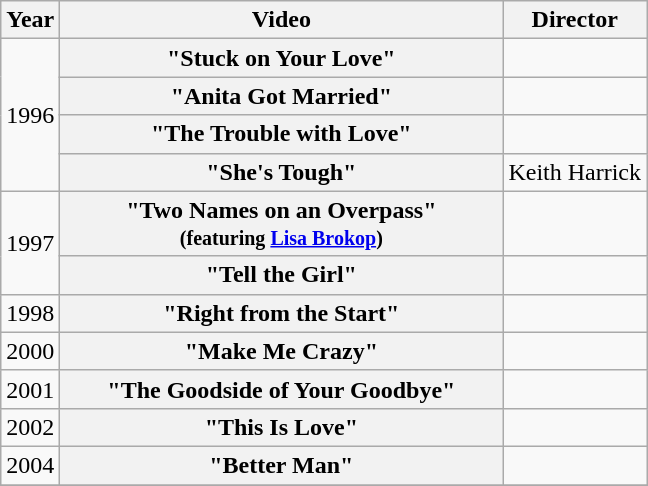<table class="wikitable plainrowheaders">
<tr>
<th>Year</th>
<th style="width:18em;">Video</th>
<th>Director</th>
</tr>
<tr>
<td rowspan="4">1996</td>
<th scope="row">"Stuck on Your Love"</th>
<td></td>
</tr>
<tr>
<th scope="row">"Anita Got Married"</th>
<td></td>
</tr>
<tr>
<th scope="row">"The Trouble with Love"</th>
<td></td>
</tr>
<tr>
<th scope="row">"She's Tough"</th>
<td>Keith Harrick</td>
</tr>
<tr>
<td rowspan="2">1997</td>
<th scope="row">"Two Names on an Overpass"<br><small>(featuring <a href='#'>Lisa Brokop</a>)</small></th>
<td></td>
</tr>
<tr>
<th scope="row">"Tell the Girl"</th>
<td></td>
</tr>
<tr>
<td>1998</td>
<th scope="row">"Right from the Start"</th>
<td></td>
</tr>
<tr>
<td>2000</td>
<th scope="row">"Make Me Crazy"</th>
<td></td>
</tr>
<tr>
<td>2001</td>
<th scope="row">"The Goodside of Your Goodbye"</th>
<td></td>
</tr>
<tr>
<td>2002</td>
<th scope="row">"This Is Love"</th>
<td></td>
</tr>
<tr>
<td>2004</td>
<th scope="row">"Better Man"</th>
<td></td>
</tr>
<tr>
</tr>
</table>
